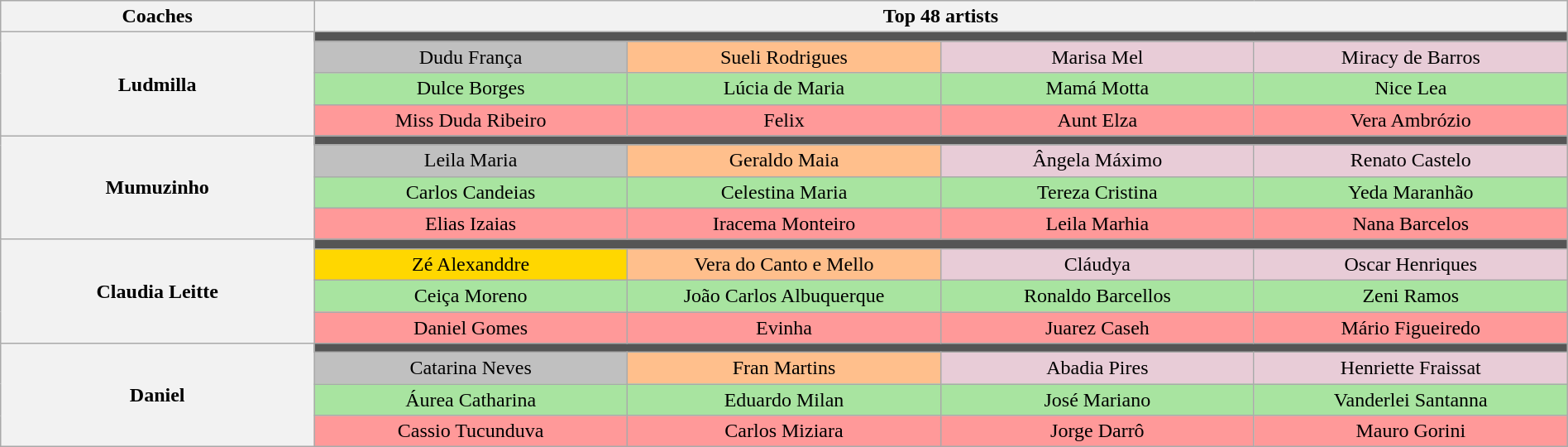<table class="wikitable" style="text-align:center; width:100%;">
<tr>
<th scope="col">Coaches</th>
<th scope="col" colspan=5>Top 48 artists</th>
</tr>
<tr>
<th rowspan=4 width="20%">Ludmilla</th>
<td bgcolor=555555 colspan=5></td>
</tr>
<tr>
<td bgcolor=#C0C0C0 width="20%">Dudu França</td>
<td bgcolor=#FFBF8C width="20%">Sueli Rodrigues</td>
<td bgcolor=#E8CCD7 width="20%">Marisa Mel</td>
<td bgcolor=#E8CCD7 width="20%">Miracy de Barros</td>
</tr>
<tr>
<td bgcolor=#A8E4A0>Dulce Borges</td>
<td bgcolor=#A8E4A0>Lúcia de Maria</td>
<td bgcolor=#A8E4A0>Mamá Motta</td>
<td bgcolor=#A8E4A0>Nice Lea</td>
</tr>
<tr>
<td bgcolor=#FF9999>Miss Duda Ribeiro</td>
<td bgcolor=#FF9999>Felix</td>
<td bgcolor=#FF9999>Aunt Elza</td>
<td bgcolor=#FF9999>Vera Ambrózio</td>
</tr>
<tr>
<th rowspan=4>Mumuzinho</th>
<td bgcolor=555555 colspan=5></td>
</tr>
<tr>
<td bgcolor=#C0C0C0>Leila Maria</td>
<td bgcolor=#FFBF8C>Geraldo Maia</td>
<td bgcolor=#E8CCD7>Ângela Máximo</td>
<td bgcolor=#E8CCD7>Renato Castelo</td>
</tr>
<tr>
<td bgcolor=#A8E4A0>Carlos Candeias</td>
<td bgcolor=#A8E4A0>Celestina Maria</td>
<td bgcolor=#A8E4A0>Tereza Cristina</td>
<td bgcolor=#A8E4A0>Yeda Maranhão</td>
</tr>
<tr>
<td bgcolor=#FF9999>Elias Izaias</td>
<td bgcolor=#FF9999>Iracema Monteiro</td>
<td bgcolor=#FF9999>Leila Marhia</td>
<td bgcolor=#FF9999>Nana Barcelos</td>
</tr>
<tr>
<th rowspan=4>Claudia Leitte</th>
<td bgcolor=555555 colspan=6></td>
</tr>
<tr>
<td bgcolor=#FFD700>Zé Alexanddre</td>
<td bgcolor=#FFBF8C>Vera do Canto e Mello</td>
<td bgcolor=#E8CCD7>Cláudya</td>
<td bgcolor=#E8CCD7>Oscar Henriques</td>
</tr>
<tr>
<td bgcolor=#A8E4A0>Ceiça Moreno</td>
<td bgcolor=#A8E4A0>João Carlos Albuquerque</td>
<td bgcolor=#A8E4A0>Ronaldo Barcellos</td>
<td bgcolor=#A8E4A0>Zeni Ramos</td>
</tr>
<tr>
<td bgcolor=#FF9999>Daniel Gomes</td>
<td bgcolor=#FF9999>Evinha </td>
<td bgcolor=#FF9999>Juarez Caseh</td>
<td bgcolor=#FF9999>Mário Figueiredo</td>
</tr>
<tr>
<th rowspan=4>Daniel</th>
<td bgcolor=555555 colspan=5></td>
</tr>
<tr>
<td bgcolor=#C0C0C0>Catarina Neves</td>
<td bgcolor=#FFBF8C>Fran Martins</td>
<td bgcolor=#E8CCD7>Abadia Pires</td>
<td bgcolor=#E8CCD7>Henriette Fraissat</td>
</tr>
<tr>
<td bgcolor=#A8E4A0>Áurea Catharina</td>
<td bgcolor=#A8E4A0>Eduardo Milan</td>
<td bgcolor=#A8E4A0>José Mariano</td>
<td bgcolor=#A8E4A0>Vanderlei Santanna</td>
</tr>
<tr>
<td bgcolor=#FF9999>Cassio Tucunduva</td>
<td bgcolor=#FF9999>Carlos Miziara</td>
<td bgcolor=#FF9999>Jorge Darrô</td>
<td bgcolor=#FF9999>Mauro Gorini</td>
</tr>
</table>
